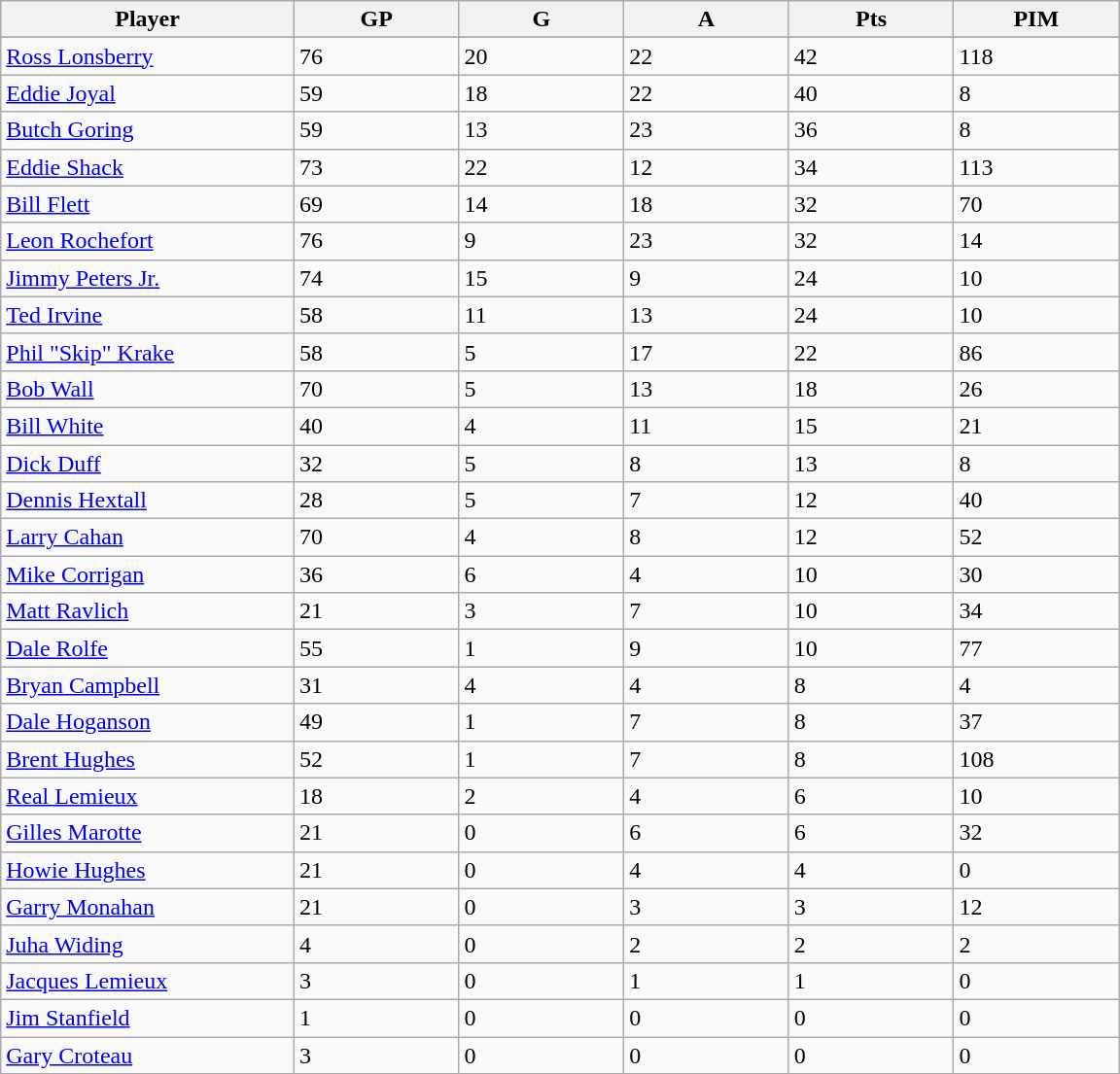<table class="wikitable sortable">
<tr>
<th bgcolor="#DDDDFF" width="16%">Player</th>
<th bgcolor="#DDDDFF" width="9%">GP</th>
<th bgcolor="#DDDDFF" width="9%">G</th>
<th bgcolor="#DDDDFF" width="9%">A</th>
<th bgcolor="#DDDDFF" width="9%">Pts</th>
<th bgcolor="#DDDDFF" width="9%">PIM</th>
</tr>
<tr align="center">
</tr>
<tr>
<td><a href='#'>Ross Lonsberry</a></td>
<td>76</td>
<td>20</td>
<td>22</td>
<td>42</td>
<td>118</td>
</tr>
<tr>
<td><a href='#'>Eddie Joyal</a></td>
<td>59</td>
<td>18</td>
<td>22</td>
<td>40</td>
<td>8</td>
</tr>
<tr>
<td><a href='#'>Butch Goring</a></td>
<td>59</td>
<td>13</td>
<td>23</td>
<td>36</td>
<td>8</td>
</tr>
<tr>
<td><a href='#'>Eddie Shack</a></td>
<td>73</td>
<td>22</td>
<td>12</td>
<td>34</td>
<td>113</td>
</tr>
<tr>
<td><a href='#'>Bill Flett</a></td>
<td>69</td>
<td>14</td>
<td>18</td>
<td>32</td>
<td>70</td>
</tr>
<tr>
<td><a href='#'>Leon Rochefort</a></td>
<td>76</td>
<td>9</td>
<td>23</td>
<td>32</td>
<td>14</td>
</tr>
<tr>
<td><a href='#'>Jimmy Peters Jr.</a></td>
<td>74</td>
<td>15</td>
<td>9</td>
<td>24</td>
<td>10</td>
</tr>
<tr>
<td><a href='#'>Ted Irvine</a></td>
<td>58</td>
<td>11</td>
<td>13</td>
<td>24</td>
<td>10</td>
</tr>
<tr>
<td><a href='#'>Phil "Skip" Krake</a></td>
<td>58</td>
<td>5</td>
<td>17</td>
<td>22</td>
<td>86</td>
</tr>
<tr>
<td><a href='#'>Bob Wall</a></td>
<td>70</td>
<td>5</td>
<td>13</td>
<td>18</td>
<td>26</td>
</tr>
<tr>
<td><a href='#'>Bill White</a></td>
<td>40</td>
<td>4</td>
<td>11</td>
<td>15</td>
<td>21</td>
</tr>
<tr>
<td><a href='#'>Dick Duff</a></td>
<td>32</td>
<td>5</td>
<td>8</td>
<td>13</td>
<td>8</td>
</tr>
<tr>
<td><a href='#'>Dennis Hextall</a></td>
<td>28</td>
<td>5</td>
<td>7</td>
<td>12</td>
<td>40</td>
</tr>
<tr>
<td><a href='#'>Larry Cahan</a></td>
<td>70</td>
<td>4</td>
<td>8</td>
<td>12</td>
<td>52</td>
</tr>
<tr>
<td><a href='#'>Mike Corrigan</a></td>
<td>36</td>
<td>6</td>
<td>4</td>
<td>10</td>
<td>30</td>
</tr>
<tr>
<td><a href='#'>Matt Ravlich</a></td>
<td>21</td>
<td>3</td>
<td>7</td>
<td>10</td>
<td>34</td>
</tr>
<tr>
<td><a href='#'>Dale Rolfe</a></td>
<td>55</td>
<td>1</td>
<td>9</td>
<td>10</td>
<td>77</td>
</tr>
<tr>
<td><a href='#'>Bryan Campbell</a></td>
<td>31</td>
<td>4</td>
<td>4</td>
<td>8</td>
<td>4</td>
</tr>
<tr>
<td><a href='#'>Dale Hoganson</a></td>
<td>49</td>
<td>1</td>
<td>7</td>
<td>8</td>
<td>37</td>
</tr>
<tr>
<td><a href='#'>Brent Hughes</a></td>
<td>52</td>
<td>1</td>
<td>7</td>
<td>8</td>
<td>108</td>
</tr>
<tr>
<td><a href='#'>Real Lemieux</a></td>
<td>18</td>
<td>2</td>
<td>4</td>
<td>6</td>
<td>10</td>
</tr>
<tr>
<td><a href='#'>Gilles Marotte</a></td>
<td>21</td>
<td>0</td>
<td>6</td>
<td>6</td>
<td>32</td>
</tr>
<tr>
<td><a href='#'>Howie Hughes</a></td>
<td>21</td>
<td>0</td>
<td>4</td>
<td>4</td>
<td>0</td>
</tr>
<tr>
<td><a href='#'>Garry Monahan</a></td>
<td>21</td>
<td>0</td>
<td>3</td>
<td>3</td>
<td>12</td>
</tr>
<tr>
<td><a href='#'>Juha Widing</a></td>
<td>4</td>
<td>0</td>
<td>2</td>
<td>2</td>
<td>2</td>
</tr>
<tr>
<td><a href='#'>Jacques Lemieux</a></td>
<td>3</td>
<td>0</td>
<td>1</td>
<td>1</td>
<td>0</td>
</tr>
<tr>
<td><a href='#'>Jim Stanfield</a></td>
<td>1</td>
<td>0</td>
<td>0</td>
<td>0</td>
<td>0</td>
</tr>
<tr>
<td><a href='#'>Gary Croteau</a></td>
<td>3</td>
<td>0</td>
<td>0</td>
<td>0</td>
<td>0</td>
</tr>
</table>
